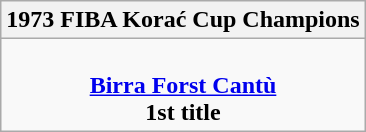<table class=wikitable style="text-align:center; margin:auto">
<tr>
<th>1973 FIBA Korać Cup Champions</th>
</tr>
<tr>
<td><br> <strong><a href='#'>Birra Forst Cantù</a></strong> <br> <strong>1st title</strong></td>
</tr>
</table>
